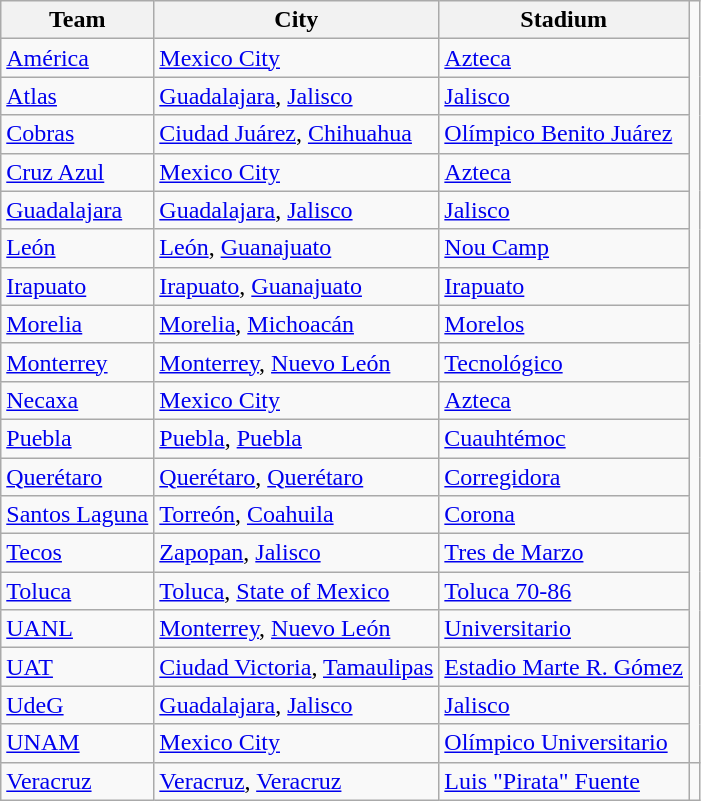<table class="wikitable" class="toccolours sortable">
<tr>
<th>Team</th>
<th>City</th>
<th>Stadium</th>
</tr>
<tr>
<td><a href='#'>América</a></td>
<td><a href='#'>Mexico City</a></td>
<td><a href='#'>Azteca</a></td>
</tr>
<tr>
<td><a href='#'>Atlas</a></td>
<td><a href='#'>Guadalajara</a>, <a href='#'>Jalisco</a></td>
<td><a href='#'>Jalisco</a></td>
</tr>
<tr>
<td><a href='#'>Cobras</a></td>
<td><a href='#'>Ciudad Juárez</a>, <a href='#'>Chihuahua</a></td>
<td><a href='#'>Olímpico Benito Juárez</a></td>
</tr>
<tr>
<td><a href='#'>Cruz Azul</a></td>
<td><a href='#'>Mexico City</a></td>
<td><a href='#'>Azteca</a></td>
</tr>
<tr>
<td><a href='#'>Guadalajara</a></td>
<td><a href='#'>Guadalajara</a>, <a href='#'>Jalisco</a></td>
<td><a href='#'>Jalisco</a></td>
</tr>
<tr>
<td><a href='#'>León</a></td>
<td><a href='#'>León</a>, <a href='#'>Guanajuato</a></td>
<td><a href='#'>Nou Camp</a></td>
</tr>
<tr>
<td><a href='#'>Irapuato</a></td>
<td><a href='#'>Irapuato</a>, <a href='#'>Guanajuato</a></td>
<td><a href='#'>Irapuato</a></td>
</tr>
<tr>
<td><a href='#'>Morelia</a></td>
<td><a href='#'>Morelia</a>, <a href='#'>Michoacán</a></td>
<td><a href='#'>Morelos</a></td>
</tr>
<tr>
<td><a href='#'>Monterrey</a></td>
<td><a href='#'>Monterrey</a>, <a href='#'>Nuevo León</a></td>
<td><a href='#'>Tecnológico</a></td>
</tr>
<tr>
<td><a href='#'>Necaxa</a></td>
<td><a href='#'>Mexico City</a></td>
<td><a href='#'>Azteca</a></td>
</tr>
<tr>
<td><a href='#'>Puebla</a></td>
<td><a href='#'>Puebla</a>, <a href='#'>Puebla</a></td>
<td><a href='#'>Cuauhtémoc</a></td>
</tr>
<tr>
<td><a href='#'>Querétaro</a></td>
<td><a href='#'>Querétaro</a>, <a href='#'>Querétaro</a></td>
<td><a href='#'>Corregidora</a></td>
</tr>
<tr>
<td><a href='#'>Santos Laguna</a></td>
<td><a href='#'>Torreón</a>, <a href='#'>Coahuila</a></td>
<td><a href='#'>Corona</a></td>
</tr>
<tr>
<td><a href='#'>Tecos</a></td>
<td><a href='#'>Zapopan</a>, <a href='#'>Jalisco</a></td>
<td><a href='#'>Tres de Marzo</a></td>
</tr>
<tr>
<td><a href='#'>Toluca</a></td>
<td><a href='#'>Toluca</a>, <a href='#'>State of Mexico</a></td>
<td><a href='#'>Toluca 70-86</a></td>
</tr>
<tr>
<td><a href='#'>UANL</a></td>
<td><a href='#'>Monterrey</a>, <a href='#'>Nuevo León</a></td>
<td><a href='#'>Universitario</a></td>
</tr>
<tr>
<td><a href='#'>UAT</a></td>
<td><a href='#'>Ciudad Victoria</a>, <a href='#'>Tamaulipas</a></td>
<td><a href='#'>Estadio Marte R. Gómez</a></td>
</tr>
<tr>
<td><a href='#'>UdeG</a></td>
<td><a href='#'>Guadalajara</a>, <a href='#'>Jalisco</a></td>
<td><a href='#'>Jalisco</a></td>
</tr>
<tr>
<td><a href='#'>UNAM</a></td>
<td><a href='#'>Mexico City</a></td>
<td><a href='#'>Olímpico Universitario</a></td>
</tr>
<tr>
<td><a href='#'>Veracruz</a></td>
<td><a href='#'>Veracruz</a>, <a href='#'>Veracruz</a></td>
<td><a href='#'>Luis "Pirata" Fuente</a></td>
<td></td>
</tr>
</table>
